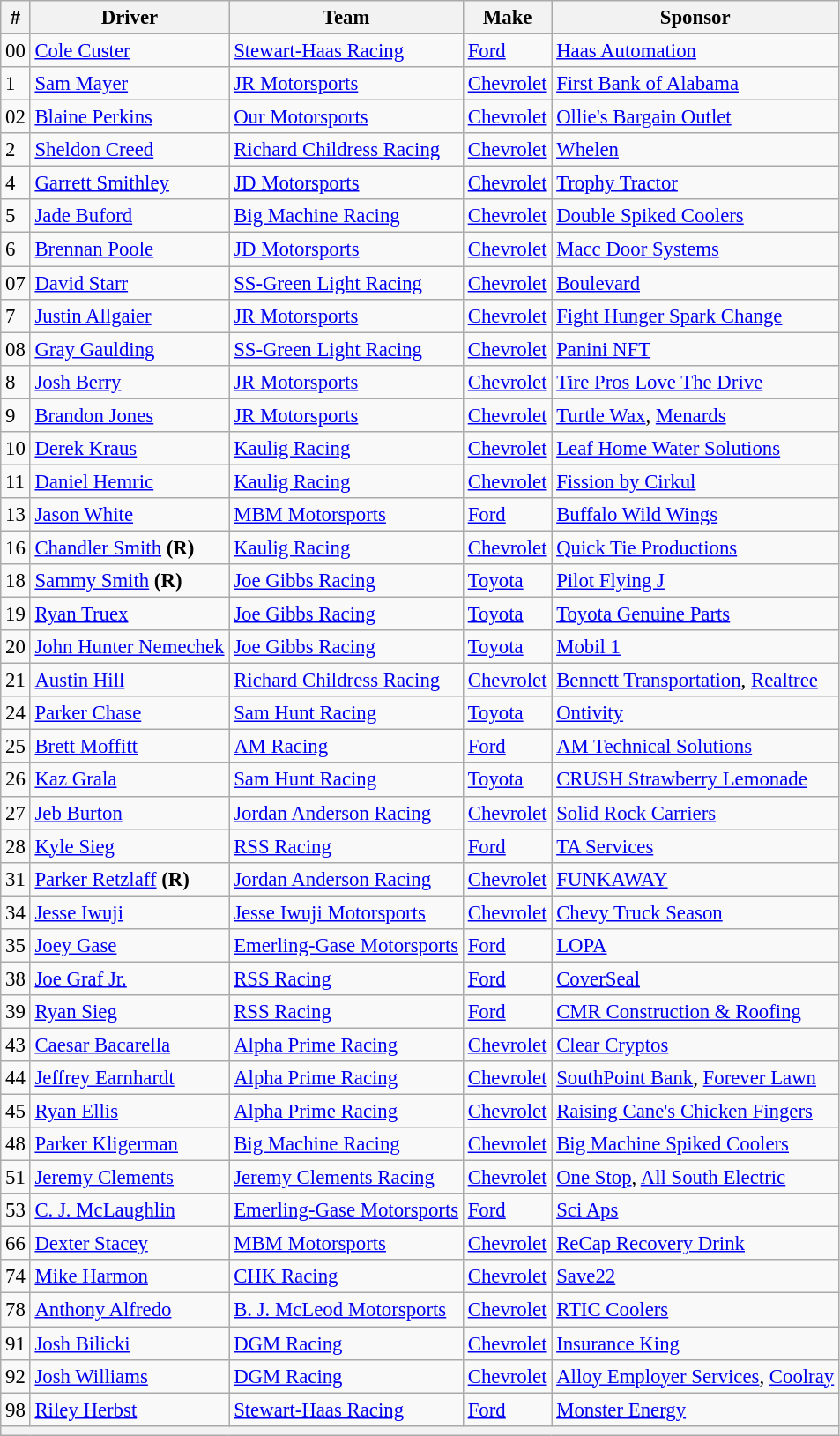<table class="wikitable" style="font-size: 95%;">
<tr>
<th>#</th>
<th>Driver</th>
<th>Team</th>
<th>Make</th>
<th>Sponsor</th>
</tr>
<tr>
<td>00</td>
<td><a href='#'>Cole Custer</a></td>
<td><a href='#'>Stewart-Haas Racing</a></td>
<td><a href='#'>Ford</a></td>
<td><a href='#'>Haas Automation</a></td>
</tr>
<tr>
<td>1</td>
<td><a href='#'>Sam Mayer</a></td>
<td><a href='#'>JR Motorsports</a></td>
<td><a href='#'>Chevrolet</a></td>
<td><a href='#'>First Bank of Alabama</a></td>
</tr>
<tr>
<td>02</td>
<td><a href='#'>Blaine Perkins</a></td>
<td><a href='#'>Our Motorsports</a></td>
<td><a href='#'>Chevrolet</a></td>
<td><a href='#'>Ollie's Bargain Outlet</a></td>
</tr>
<tr>
<td>2</td>
<td><a href='#'>Sheldon Creed</a></td>
<td><a href='#'>Richard Childress Racing</a></td>
<td><a href='#'>Chevrolet</a></td>
<td><a href='#'>Whelen</a></td>
</tr>
<tr>
<td>4</td>
<td><a href='#'>Garrett Smithley</a></td>
<td><a href='#'>JD Motorsports</a></td>
<td><a href='#'>Chevrolet</a></td>
<td><a href='#'>Trophy Tractor</a></td>
</tr>
<tr>
<td>5</td>
<td><a href='#'>Jade Buford</a></td>
<td><a href='#'>Big Machine Racing</a></td>
<td><a href='#'>Chevrolet</a></td>
<td><a href='#'>Double Spiked Coolers</a></td>
</tr>
<tr>
<td>6</td>
<td><a href='#'>Brennan Poole</a></td>
<td><a href='#'>JD Motorsports</a></td>
<td><a href='#'>Chevrolet</a></td>
<td><a href='#'>Macc Door Systems</a></td>
</tr>
<tr>
<td>07</td>
<td><a href='#'>David Starr</a></td>
<td><a href='#'>SS-Green Light Racing</a></td>
<td><a href='#'>Chevrolet</a></td>
<td><a href='#'>Boulevard</a></td>
</tr>
<tr>
<td>7</td>
<td><a href='#'>Justin Allgaier</a></td>
<td><a href='#'>JR Motorsports</a></td>
<td><a href='#'>Chevrolet</a></td>
<td><a href='#'>Fight Hunger Spark Change</a></td>
</tr>
<tr>
<td>08</td>
<td><a href='#'>Gray Gaulding</a></td>
<td><a href='#'>SS-Green Light Racing</a></td>
<td><a href='#'>Chevrolet</a></td>
<td><a href='#'>Panini NFT</a></td>
</tr>
<tr>
<td>8</td>
<td><a href='#'>Josh Berry</a></td>
<td><a href='#'>JR Motorsports</a></td>
<td><a href='#'>Chevrolet</a></td>
<td><a href='#'>Tire Pros Love The Drive</a></td>
</tr>
<tr>
<td>9</td>
<td><a href='#'>Brandon Jones</a></td>
<td><a href='#'>JR Motorsports</a></td>
<td><a href='#'>Chevrolet</a></td>
<td><a href='#'>Turtle Wax</a>, <a href='#'>Menards</a></td>
</tr>
<tr>
<td>10</td>
<td><a href='#'>Derek Kraus</a></td>
<td><a href='#'>Kaulig Racing</a></td>
<td><a href='#'>Chevrolet</a></td>
<td><a href='#'>Leaf Home Water Solutions</a></td>
</tr>
<tr>
<td>11</td>
<td><a href='#'>Daniel Hemric</a></td>
<td><a href='#'>Kaulig Racing</a></td>
<td><a href='#'>Chevrolet</a></td>
<td><a href='#'>Fission by Cirkul</a></td>
</tr>
<tr>
<td>13</td>
<td nowrap=""><a href='#'>Jason White</a></td>
<td><a href='#'>MBM Motorsports</a></td>
<td><a href='#'>Ford</a></td>
<td><a href='#'>Buffalo Wild Wings</a></td>
</tr>
<tr>
<td>16</td>
<td><a href='#'>Chandler Smith</a> <strong>(R)</strong></td>
<td><a href='#'>Kaulig Racing</a></td>
<td><a href='#'>Chevrolet</a></td>
<td><a href='#'>Quick Tie Productions</a></td>
</tr>
<tr>
<td>18</td>
<td><a href='#'>Sammy Smith</a> <strong>(R)</strong></td>
<td><a href='#'>Joe Gibbs Racing</a></td>
<td><a href='#'>Toyota</a></td>
<td><a href='#'>Pilot Flying J</a></td>
</tr>
<tr>
<td>19</td>
<td><a href='#'>Ryan Truex</a></td>
<td><a href='#'>Joe Gibbs Racing</a></td>
<td><a href='#'>Toyota</a></td>
<td><a href='#'>Toyota Genuine Parts</a></td>
</tr>
<tr>
<td>20</td>
<td nowrap><a href='#'>John Hunter Nemechek</a></td>
<td><a href='#'>Joe Gibbs Racing</a></td>
<td><a href='#'>Toyota</a></td>
<td><a href='#'>Mobil 1</a></td>
</tr>
<tr>
<td>21</td>
<td><a href='#'>Austin Hill</a></td>
<td><a href='#'>Richard Childress Racing</a></td>
<td><a href='#'>Chevrolet</a></td>
<td><a href='#'>Bennett Transportation</a>, <a href='#'>Realtree</a></td>
</tr>
<tr>
<td>24</td>
<td><a href='#'>Parker Chase</a></td>
<td><a href='#'>Sam Hunt Racing</a></td>
<td><a href='#'>Toyota</a></td>
<td><a href='#'>Ontivity</a></td>
</tr>
<tr>
<td>25</td>
<td><a href='#'>Brett Moffitt</a></td>
<td><a href='#'>AM Racing</a></td>
<td><a href='#'>Ford</a></td>
<td><a href='#'>AM Technical Solutions</a></td>
</tr>
<tr>
<td>26</td>
<td><a href='#'>Kaz Grala</a></td>
<td><a href='#'>Sam Hunt Racing</a></td>
<td><a href='#'>Toyota</a></td>
<td><a href='#'>CRUSH Strawberry Lemonade</a></td>
</tr>
<tr>
<td>27</td>
<td><a href='#'>Jeb Burton</a></td>
<td><a href='#'>Jordan Anderson Racing</a></td>
<td><a href='#'>Chevrolet</a></td>
<td><a href='#'>Solid Rock Carriers</a></td>
</tr>
<tr>
<td>28</td>
<td><a href='#'>Kyle Sieg</a></td>
<td><a href='#'>RSS Racing</a></td>
<td><a href='#'>Ford</a></td>
<td><a href='#'>TA Services</a></td>
</tr>
<tr>
<td>31</td>
<td><a href='#'>Parker Retzlaff</a> <strong>(R)</strong></td>
<td><a href='#'>Jordan Anderson Racing</a></td>
<td><a href='#'>Chevrolet</a></td>
<td><a href='#'>FUNKAWAY</a></td>
</tr>
<tr>
<td>34</td>
<td><a href='#'>Jesse Iwuji</a></td>
<td><a href='#'>Jesse Iwuji Motorsports</a></td>
<td><a href='#'>Chevrolet</a></td>
<td><a href='#'>Chevy Truck Season</a></td>
</tr>
<tr>
<td>35</td>
<td><a href='#'>Joey Gase</a></td>
<td nowrap><a href='#'>Emerling-Gase Motorsports</a></td>
<td><a href='#'>Ford</a></td>
<td><a href='#'>LOPA</a></td>
</tr>
<tr>
<td>38</td>
<td><a href='#'>Joe Graf Jr.</a></td>
<td><a href='#'>RSS Racing</a></td>
<td><a href='#'>Ford</a></td>
<td><a href='#'>CoverSeal</a></td>
</tr>
<tr>
<td>39</td>
<td><a href='#'>Ryan Sieg</a></td>
<td><a href='#'>RSS Racing</a></td>
<td><a href='#'>Ford</a></td>
<td><a href='#'>CMR Construction & Roofing</a></td>
</tr>
<tr>
<td>43</td>
<td><a href='#'>Caesar Bacarella</a></td>
<td><a href='#'>Alpha Prime Racing</a></td>
<td><a href='#'>Chevrolet</a></td>
<td><a href='#'>Clear Cryptos</a></td>
</tr>
<tr>
<td>44</td>
<td><a href='#'>Jeffrey Earnhardt</a></td>
<td><a href='#'>Alpha Prime Racing</a></td>
<td><a href='#'>Chevrolet</a></td>
<td><a href='#'>SouthPoint Bank</a>, <a href='#'>Forever Lawn</a></td>
</tr>
<tr>
<td>45</td>
<td><a href='#'>Ryan Ellis</a></td>
<td><a href='#'>Alpha Prime Racing</a></td>
<td><a href='#'>Chevrolet</a></td>
<td><a href='#'>Raising Cane's Chicken Fingers</a></td>
</tr>
<tr>
<td>48</td>
<td><a href='#'>Parker Kligerman</a></td>
<td><a href='#'>Big Machine Racing</a></td>
<td><a href='#'>Chevrolet</a></td>
<td><a href='#'>Big Machine Spiked Coolers</a></td>
</tr>
<tr>
<td>51</td>
<td><a href='#'>Jeremy Clements</a></td>
<td><a href='#'>Jeremy Clements Racing</a></td>
<td><a href='#'>Chevrolet</a></td>
<td><a href='#'>One Stop</a>, <a href='#'>All South Electric</a></td>
</tr>
<tr>
<td>53</td>
<td><a href='#'>C. J. McLaughlin</a></td>
<td><a href='#'>Emerling-Gase Motorsports</a></td>
<td><a href='#'>Ford</a></td>
<td><a href='#'>Sci Aps</a></td>
</tr>
<tr>
<td>66</td>
<td><a href='#'>Dexter Stacey</a></td>
<td><a href='#'>MBM Motorsports</a></td>
<td><a href='#'>Chevrolet</a></td>
<td><a href='#'>ReCap Recovery Drink</a></td>
</tr>
<tr>
<td>74</td>
<td><a href='#'>Mike Harmon</a></td>
<td><a href='#'>CHK Racing</a></td>
<td><a href='#'>Chevrolet</a></td>
<td><a href='#'>Save22</a></td>
</tr>
<tr>
<td>78</td>
<td><a href='#'>Anthony Alfredo</a></td>
<td><a href='#'>B. J. McLeod Motorsports</a></td>
<td><a href='#'>Chevrolet</a></td>
<td><a href='#'>RTIC Coolers</a></td>
</tr>
<tr>
<td>91</td>
<td><a href='#'>Josh Bilicki</a></td>
<td><a href='#'>DGM Racing</a></td>
<td><a href='#'>Chevrolet</a></td>
<td><a href='#'>Insurance King</a></td>
</tr>
<tr>
<td>92</td>
<td><a href='#'>Josh Williams</a></td>
<td><a href='#'>DGM Racing</a></td>
<td><a href='#'>Chevrolet</a></td>
<td nowrap><a href='#'>Alloy Employer Services</a>, <a href='#'>Coolray</a></td>
</tr>
<tr>
<td>98</td>
<td><a href='#'>Riley Herbst</a></td>
<td><a href='#'>Stewart-Haas Racing</a></td>
<td><a href='#'>Ford</a></td>
<td><a href='#'>Monster Energy</a></td>
</tr>
<tr>
<th colspan="5"></th>
</tr>
</table>
